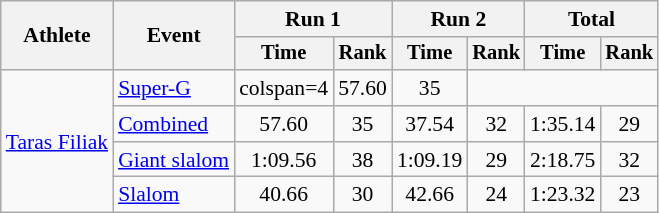<table class="wikitable" style="font-size:90%">
<tr>
<th rowspan=2>Athlete</th>
<th rowspan=2>Event</th>
<th colspan=2>Run 1</th>
<th colspan=2>Run 2</th>
<th colspan=2>Total</th>
</tr>
<tr style="font-size:95%">
<th>Time</th>
<th>Rank</th>
<th>Time</th>
<th>Rank</th>
<th>Time</th>
<th>Rank</th>
</tr>
<tr align=center>
<td align="left" rowspan="4"><a href='#'>Taras Filiak</a></td>
<td align="left"><a href='#'>Super-G</a></td>
<td>colspan=4</td>
<td>57.60</td>
<td>35</td>
</tr>
<tr align=center>
<td align="left"><a href='#'>Combined</a></td>
<td>57.60</td>
<td>35</td>
<td>37.54</td>
<td>32</td>
<td>1:35.14</td>
<td>29</td>
</tr>
<tr align=center>
<td align="left"><a href='#'>Giant slalom</a></td>
<td>1:09.56</td>
<td>38</td>
<td>1:09.19</td>
<td>29</td>
<td>2:18.75</td>
<td>32</td>
</tr>
<tr align=center>
<td align="left"><a href='#'>Slalom</a></td>
<td>40.66</td>
<td>30</td>
<td>42.66</td>
<td>24</td>
<td>1:23.32</td>
<td>23</td>
</tr>
</table>
